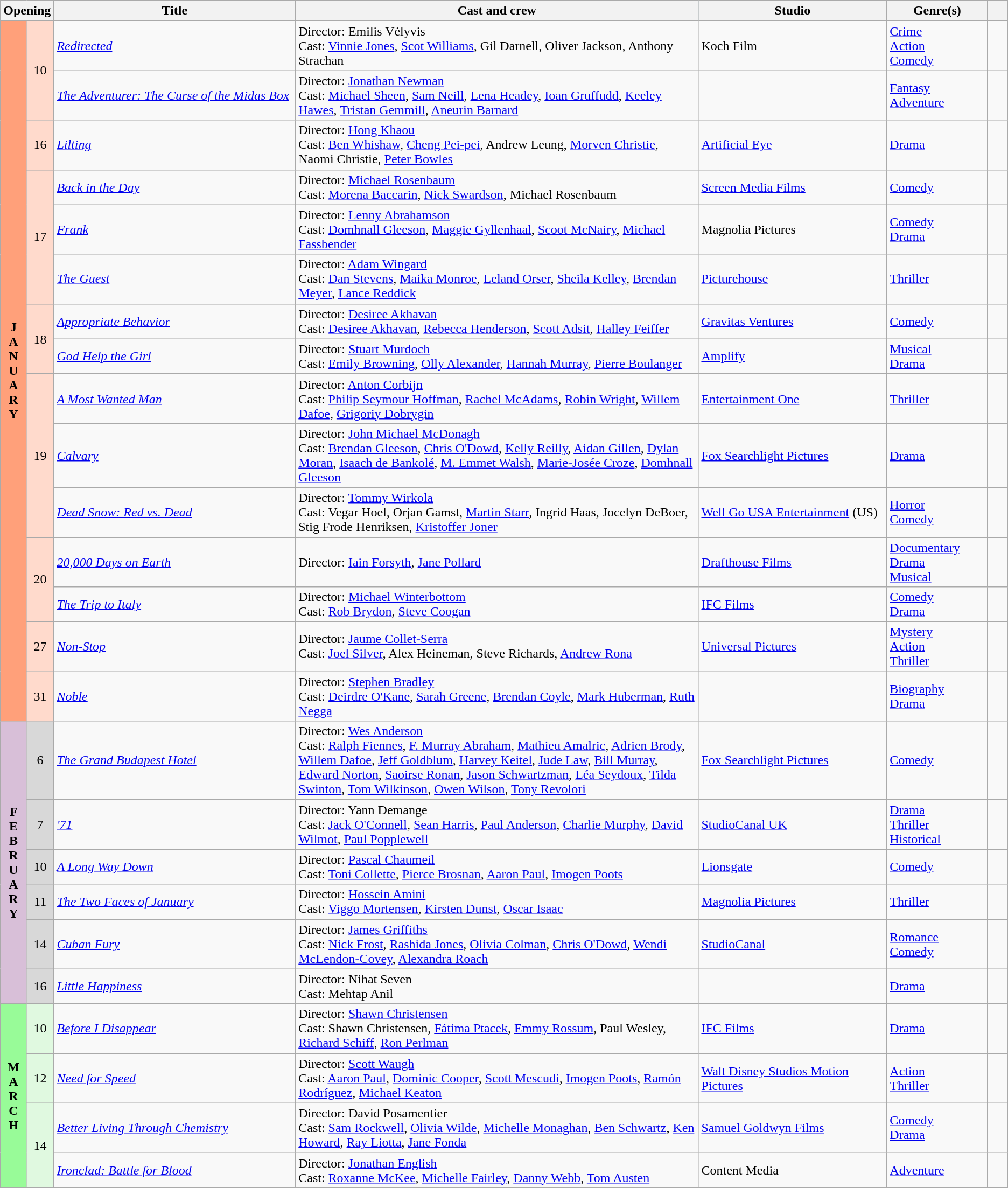<table class="wikitable sortable plainrowheaders">
<tr style="background:#b0e0e6; text-align:center;">
<th colspan="2">Opening</th>
<th style="width:24%;">Title</th>
<th style="width:40%;">Cast and crew</th>
<th>Studio</th>
<th style="width:10%;">Genre(s)</th>
<th style="width:2%;"></th>
</tr>
<tr>
<th rowspan="15" style="text-align:center; background:#ffa07a; textcolor:#000;">J <br>A <br>N <br>U <br>A <br>R <br>Y</th>
<td rowspan="2" style="text-align:center; background:#ffdacc;">10</td>
<td><em><a href='#'>Redirected</a></em></td>
<td>Director: Emilis Vėlyvis  <br> Cast: <a href='#'>Vinnie Jones</a>, <a href='#'>Scot Williams</a>, Gil Darnell, Oliver Jackson, Anthony Strachan</td>
<td>Koch Film</td>
<td><a href='#'>Crime</a>  <br> <a href='#'>Action</a>  <br> <a href='#'>Comedy</a></td>
<td style="text-align:center"></td>
</tr>
<tr>
<td><em><a href='#'>The Adventurer: The Curse of the Midas Box</a></em></td>
<td>Director: <a href='#'>Jonathan Newman</a>  <br> Cast: <a href='#'>Michael Sheen</a>, <a href='#'>Sam Neill</a>, <a href='#'>Lena Headey</a>, <a href='#'>Ioan Gruffudd</a>, <a href='#'>Keeley Hawes</a>, <a href='#'>Tristan Gemmill</a>, <a href='#'>Aneurin Barnard</a></td>
<td></td>
<td><a href='#'>Fantasy</a>  <br> <a href='#'>Adventure</a></td>
<td style="text-align:center"></td>
</tr>
<tr>
<td rowspan="1" style="text-align:center; background:#ffdacc;">16</td>
<td><em><a href='#'>Lilting</a></em></td>
<td>Director: <a href='#'>Hong Khaou</a>  <br> Cast: <a href='#'>Ben Whishaw</a>, <a href='#'>Cheng Pei-pei</a>, Andrew Leung, <a href='#'>Morven Christie</a>, Naomi Christie, <a href='#'>Peter Bowles</a></td>
<td><a href='#'>Artificial Eye</a></td>
<td><a href='#'>Drama</a></td>
<td style="text-align:center"></td>
</tr>
<tr>
<td rowspan="3" style="text-align:center; background:#ffdacc;">17</td>
<td><em><a href='#'>Back in the Day</a></em></td>
<td>Director: <a href='#'>Michael Rosenbaum</a>  <br> Cast: <a href='#'>Morena Baccarin</a>, <a href='#'>Nick Swardson</a>, Michael Rosenbaum</td>
<td><a href='#'>Screen Media Films</a></td>
<td><a href='#'>Comedy</a></td>
<td style="text-align:center"></td>
</tr>
<tr>
<td><em><a href='#'>Frank</a></em></td>
<td>Director: <a href='#'>Lenny Abrahamson</a>  <br> Cast: <a href='#'>Domhnall Gleeson</a>, <a href='#'>Maggie Gyllenhaal</a>, <a href='#'>Scoot McNairy</a>, <a href='#'>Michael Fassbender</a></td>
<td>Magnolia Pictures</td>
<td><a href='#'>Comedy</a>  <br> <a href='#'>Drama</a></td>
<td style="text-align:center"></td>
</tr>
<tr>
<td><em><a href='#'>The Guest</a></em></td>
<td>Director: <a href='#'>Adam Wingard</a>  <br> Cast: <a href='#'>Dan Stevens</a>, <a href='#'>Maika Monroe</a>, <a href='#'>Leland Orser</a>, <a href='#'>Sheila Kelley</a>, <a href='#'>Brendan Meyer</a>, <a href='#'>Lance Reddick</a></td>
<td><a href='#'>Picturehouse</a></td>
<td><a href='#'>Thriller</a></td>
<td style="text-align:center"></td>
</tr>
<tr>
<td rowspan="2" style="text-align:center; background:#ffdacc;">18</td>
<td><em><a href='#'>Appropriate Behavior</a></em></td>
<td>Director: <a href='#'>Desiree Akhavan</a>  <br> Cast: <a href='#'>Desiree Akhavan</a>, <a href='#'>Rebecca Henderson</a>, <a href='#'>Scott Adsit</a>, <a href='#'>Halley Feiffer</a></td>
<td><a href='#'>Gravitas Ventures</a></td>
<td><a href='#'>Comedy</a></td>
<td style="text-align:center"></td>
</tr>
<tr>
<td><em><a href='#'>God Help the Girl</a></em></td>
<td>Director: <a href='#'>Stuart Murdoch</a>  <br> Cast: <a href='#'>Emily Browning</a>, <a href='#'>Olly Alexander</a>, <a href='#'>Hannah Murray</a>, <a href='#'>Pierre Boulanger</a></td>
<td><a href='#'>Amplify</a></td>
<td><a href='#'>Musical</a>  <br> <a href='#'>Drama</a></td>
<td style="text-align:center"></td>
</tr>
<tr>
<td rowspan="3" style="text-align:center; background:#ffdacc;">19</td>
<td><em><a href='#'>A Most Wanted Man</a></em></td>
<td>Director: <a href='#'>Anton Corbijn</a>  <br> Cast: <a href='#'>Philip Seymour Hoffman</a>, <a href='#'>Rachel McAdams</a>, <a href='#'>Robin Wright</a>, <a href='#'>Willem Dafoe</a>, <a href='#'>Grigoriy Dobrygin</a></td>
<td><a href='#'>Entertainment One</a></td>
<td><a href='#'>Thriller</a></td>
<td style="text-align:center"></td>
</tr>
<tr>
<td><em><a href='#'>Calvary</a></em></td>
<td>Director: <a href='#'>John Michael McDonagh</a>  <br> Cast: <a href='#'>Brendan Gleeson</a>, <a href='#'>Chris O'Dowd</a>, <a href='#'>Kelly Reilly</a>, <a href='#'>Aidan Gillen</a>, <a href='#'>Dylan Moran</a>, <a href='#'>Isaach de Bankolé</a>, <a href='#'>M. Emmet Walsh</a>, <a href='#'>Marie-Josée Croze</a>, <a href='#'>Domhnall Gleeson</a></td>
<td><a href='#'>Fox Searchlight Pictures</a></td>
<td><a href='#'>Drama</a></td>
<td style="text-align:center"></td>
</tr>
<tr>
<td><em><a href='#'>Dead Snow: Red vs. Dead</a></em></td>
<td>Director: <a href='#'>Tommy Wirkola</a>  <br> Cast: Vegar Hoel, Orjan Gamst, <a href='#'>Martin Starr</a>, Ingrid Haas, Jocelyn DeBoer, Stig Frode Henriksen, <a href='#'>Kristoffer Joner</a></td>
<td><a href='#'>Well Go USA Entertainment</a> (US)</td>
<td><a href='#'>Horror</a>  <br> <a href='#'>Comedy</a></td>
<td style="text-align:center"></td>
</tr>
<tr>
<td rowspan="2" style="text-align:center; background:#ffdacc;">20</td>
<td><em><a href='#'>20,000 Days on Earth</a></em></td>
<td>Director: <a href='#'>Iain Forsyth</a>, <a href='#'>Jane Pollard</a></td>
<td><a href='#'>Drafthouse Films</a></td>
<td><a href='#'>Documentary</a>  <br> <a href='#'>Drama</a>  <br> <a href='#'>Musical</a></td>
<td style="text-align:center"></td>
</tr>
<tr>
<td><em><a href='#'>The Trip to Italy</a></em></td>
<td>Director: <a href='#'>Michael Winterbottom</a>  <br> Cast: <a href='#'>Rob Brydon</a>, <a href='#'>Steve Coogan</a></td>
<td><a href='#'>IFC Films</a></td>
<td><a href='#'>Comedy</a>  <br> <a href='#'>Drama</a></td>
<td style="text-align:center"></td>
</tr>
<tr>
<td rowspan="1" style="text-align:center; background:#ffdacc;">27</td>
<td><em><a href='#'>Non-Stop</a></em></td>
<td>Director: <a href='#'>Jaume Collet-Serra</a>  <br> Cast: <a href='#'>Joel Silver</a>, Alex Heineman, Steve Richards, <a href='#'>Andrew Rona</a></td>
<td><a href='#'>Universal Pictures</a></td>
<td><a href='#'>Mystery</a>  <br> <a href='#'>Action</a>  <br> <a href='#'>Thriller</a></td>
<td style="text-align:center"></td>
</tr>
<tr>
<td rowspan="1" style="text-align:center; background:#ffdacc;">31</td>
<td><em><a href='#'>Noble</a></em></td>
<td>Director: <a href='#'>Stephen Bradley</a>  <br> Cast: <a href='#'>Deirdre O'Kane</a>, <a href='#'>Sarah Greene</a>, <a href='#'>Brendan Coyle</a>, <a href='#'>Mark Huberman</a>, <a href='#'>Ruth Negga</a></td>
<td></td>
<td><a href='#'>Biography</a>  <br> <a href='#'>Drama</a></td>
<td style="text-align:center"></td>
</tr>
<tr>
<th rowspan="6" style="text-align:center; background:thistle; textcolor:#000;">F <br>E <br>B <br>R <br>U <br>A <br>R <br>Y</th>
<td rowspan="1" style="text-align:center; background:#d8d8d8;">6</td>
<td><em><a href='#'>The Grand Budapest Hotel</a></em></td>
<td>Director: <a href='#'>Wes Anderson</a>  <br> Cast: <a href='#'>Ralph Fiennes</a>, <a href='#'>F. Murray Abraham</a>, <a href='#'>Mathieu Amalric</a>, <a href='#'>Adrien Brody</a>, <a href='#'>Willem Dafoe</a>, <a href='#'>Jeff Goldblum</a>, <a href='#'>Harvey Keitel</a>, <a href='#'>Jude Law</a>, <a href='#'>Bill Murray</a>, <a href='#'>Edward Norton</a>, <a href='#'>Saoirse Ronan</a>, <a href='#'>Jason Schwartzman</a>, <a href='#'>Léa Seydoux</a>, <a href='#'>Tilda Swinton</a>, <a href='#'>Tom Wilkinson</a>, <a href='#'>Owen Wilson</a>, <a href='#'>Tony Revolori</a></td>
<td><a href='#'>Fox Searchlight Pictures</a></td>
<td><a href='#'>Comedy</a></td>
<td style="text-align:center"></td>
</tr>
<tr>
<td rowspan="1" style="text-align:center; background:#d8d8d8;">7</td>
<td><em><a href='#'>'71</a></em></td>
<td>Director: Yann Demange  <br> Cast: <a href='#'>Jack O'Connell</a>, <a href='#'>Sean Harris</a>, <a href='#'>Paul Anderson</a>, <a href='#'>Charlie Murphy</a>, <a href='#'>David Wilmot</a>, <a href='#'>Paul Popplewell</a></td>
<td><a href='#'>StudioCanal UK</a></td>
<td><a href='#'>Drama</a>  <br> <a href='#'>Thriller</a>  <br> <a href='#'>Historical</a></td>
<td style="text-align:center"></td>
</tr>
<tr>
<td rowspan="1" style="text-align:center; background:#d8d8d8;">10</td>
<td><em><a href='#'>A Long Way Down</a></em></td>
<td>Director: <a href='#'>Pascal Chaumeil</a>  <br> Cast: <a href='#'>Toni Collette</a>, <a href='#'>Pierce Brosnan</a>, <a href='#'>Aaron Paul</a>, <a href='#'>Imogen Poots</a></td>
<td><a href='#'>Lionsgate</a></td>
<td><a href='#'>Comedy</a></td>
<td style="text-align:center"></td>
</tr>
<tr>
<td rowspan="1" style="text-align:center; background:#d8d8d8;">11</td>
<td><em><a href='#'>The Two Faces of January</a></em></td>
<td>Director: <a href='#'>Hossein Amini</a>  <br> Cast: <a href='#'>Viggo Mortensen</a>, <a href='#'>Kirsten Dunst</a>, <a href='#'>Oscar Isaac</a></td>
<td><a href='#'>Magnolia Pictures</a></td>
<td><a href='#'>Thriller</a></td>
<td style="text-align:center"></td>
</tr>
<tr>
<td rowspan="1" style="text-align:center; background:#d8d8d8;">14</td>
<td><em><a href='#'>Cuban Fury</a></em></td>
<td>Director:  <a href='#'>James Griffiths</a>  <br> Cast: <a href='#'>Nick Frost</a>, <a href='#'>Rashida Jones</a>, <a href='#'>Olivia Colman</a>, <a href='#'>Chris O'Dowd</a>, <a href='#'>Wendi McLendon-Covey</a>, <a href='#'>Alexandra Roach</a></td>
<td><a href='#'>StudioCanal</a></td>
<td><a href='#'>Romance</a>  <br> <a href='#'>Comedy</a></td>
<td style="text-align:center"></td>
</tr>
<tr>
<td rowspan="1" style="text-align:center; background:#d8d8d8;">16</td>
<td><em><a href='#'>Little Happiness</a></em></td>
<td>Director: Nihat Seven  <br> Cast: Mehtap Anil</td>
<td></td>
<td><a href='#'>Drama</a></td>
<td style="text-align:center"></td>
</tr>
<tr>
<th rowspan="4" style="text-align:center; background:#98fb98; textcolor:#000;">M <br>A <br>R <br>C <br>H</th>
<td rowspan="1" style="text-align:center; background:#e0f9e0;">10</td>
<td><em><a href='#'>Before I Disappear</a></em></td>
<td>Director: <a href='#'>Shawn Christensen</a>  <br> Cast: Shawn Christensen, <a href='#'>Fátima Ptacek</a>, <a href='#'>Emmy Rossum</a>, Paul Wesley, <a href='#'>Richard Schiff</a>, <a href='#'>Ron Perlman</a></td>
<td><a href='#'>IFC Films</a></td>
<td><a href='#'>Drama</a></td>
<td style="text-align:center"></td>
</tr>
<tr>
<td rowspan="1" style="text-align:center; background:#e0f9e0;">12</td>
<td><em><a href='#'>Need for Speed</a></em></td>
<td>Director: <a href='#'>Scott Waugh</a>  <br> Cast: <a href='#'>Aaron Paul</a>, <a href='#'>Dominic Cooper</a>, <a href='#'>Scott Mescudi</a>, <a href='#'>Imogen Poots</a>, <a href='#'>Ramón Rodríguez</a>, <a href='#'>Michael Keaton</a></td>
<td><a href='#'>Walt Disney Studios Motion Pictures</a></td>
<td><a href='#'>Action</a>  <br> <a href='#'>Thriller</a></td>
<td style="text-align:center"></td>
</tr>
<tr>
<td rowspan="2" style="text-align:center; background:#e0f9e0;">14</td>
<td><em><a href='#'>Better Living Through Chemistry</a></em></td>
<td>Director: David Posamentier  <br> Cast: <a href='#'>Sam Rockwell</a>, <a href='#'>Olivia Wilde</a>, <a href='#'>Michelle Monaghan</a>, <a href='#'>Ben Schwartz</a>, <a href='#'>Ken Howard</a>, <a href='#'>Ray Liotta</a>, <a href='#'>Jane Fonda</a></td>
<td><a href='#'>Samuel Goldwyn Films</a></td>
<td><a href='#'>Comedy</a>  <br> <a href='#'>Drama</a></td>
<td style="text-align:center"></td>
</tr>
<tr>
<td><em><a href='#'>Ironclad: Battle for Blood</a></em></td>
<td>Director: <a href='#'>Jonathan English</a>  <br> Cast: <a href='#'>Roxanne McKee</a>, <a href='#'>Michelle Fairley</a>, <a href='#'>Danny Webb</a>, <a href='#'>Tom Austen</a></td>
<td>Content Media</td>
<td><a href='#'>Adventure</a></td>
<td style="text-align:center"></td>
</tr>
<tr>
</tr>
</table>
